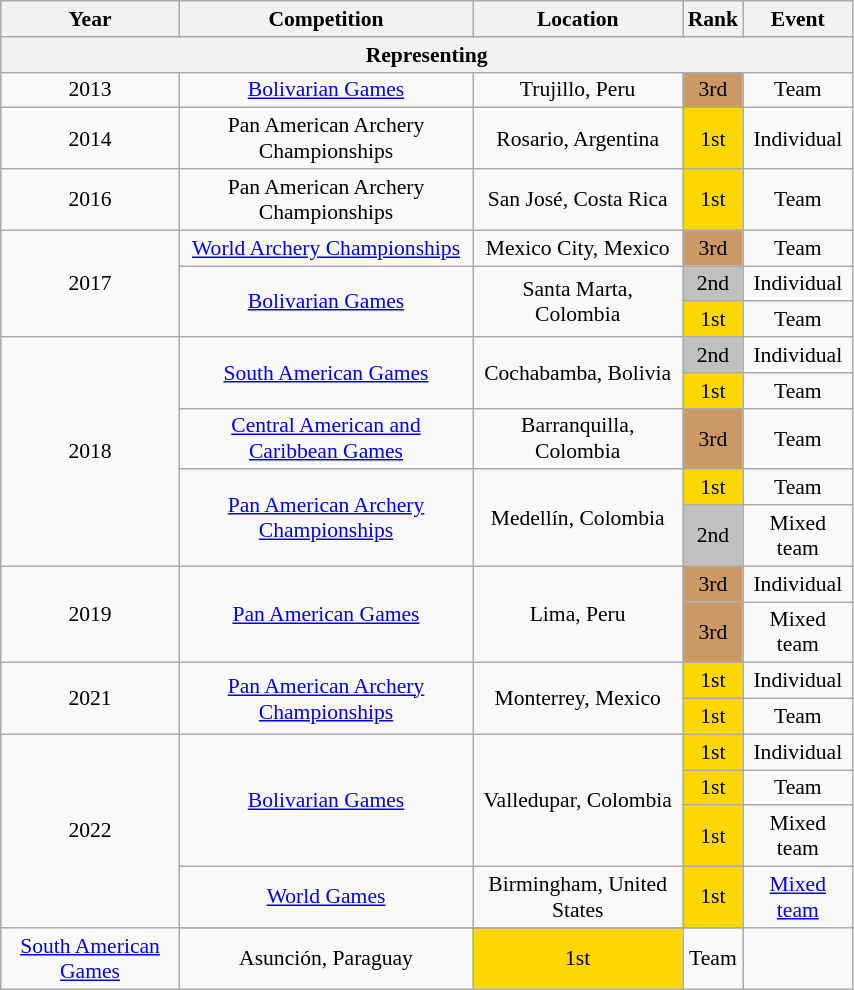<table class="wikitable sortable" width=45% style="font-size:90%; text-align:center;">
<tr>
<th>Year</th>
<th>Competition</th>
<th>Location</th>
<th>Rank</th>
<th>Event</th>
</tr>
<tr>
<th colspan=5>Representing </th>
</tr>
<tr>
<td>2013</td>
<td><a href='#'>Bolivarian Games</a></td>
<td>Trujillo, Peru</td>
<td bgcolor="cc9966">3rd</td>
<td>Team</td>
</tr>
<tr>
<td>2014</td>
<td>Pan American Archery Championships</td>
<td>Rosario, Argentina</td>
<td bgcolor="gold">1st</td>
<td>Individual</td>
</tr>
<tr>
<td>2016</td>
<td>Pan American Archery Championships</td>
<td>San José, Costa Rica</td>
<td bgcolor="gold">1st</td>
<td>Team</td>
</tr>
<tr>
<td rowspan=3>2017</td>
<td><a href='#'>World Archery Championships</a></td>
<td>Mexico City, Mexico</td>
<td bgcolor="cc9966">3rd</td>
<td>Team</td>
</tr>
<tr>
<td rowspan=2><a href='#'>Bolivarian Games</a></td>
<td rowspan=2>Santa Marta, Colombia</td>
<td bgcolor="silver">2nd</td>
<td>Individual</td>
</tr>
<tr>
<td bgcolor="gold">1st</td>
<td>Team</td>
</tr>
<tr>
<td rowspan=5>2018</td>
<td rowspan=2><a href='#'>South American Games</a></td>
<td rowspan=2>Cochabamba, Bolivia</td>
<td bgcolor="silver">2nd</td>
<td>Individual</td>
</tr>
<tr>
<td bgcolor="gold">1st</td>
<td>Team</td>
</tr>
<tr>
<td><a href='#'>Central American and Caribbean Games</a></td>
<td>Barranquilla, Colombia</td>
<td bgcolor="cc9966">3rd</td>
<td>Team</td>
</tr>
<tr>
<td rowspan=2><a href='#'>Pan American Archery Championships</a></td>
<td rowspan=2>Medellín, Colombia</td>
<td bgcolor="gold">1st</td>
<td>Team</td>
</tr>
<tr>
<td bgcolor="silver">2nd</td>
<td>Mixed team</td>
</tr>
<tr>
<td rowspan=2>2019</td>
<td rowspan=2><a href='#'>Pan American Games</a></td>
<td rowspan=2>Lima, Peru</td>
<td bgcolor="cc9966">3rd</td>
<td>Individual</td>
</tr>
<tr>
<td bgcolor="cc9966">3rd</td>
<td>Mixed team</td>
</tr>
<tr>
<td rowspan=2>2021</td>
<td rowspan=2><a href='#'>Pan American Archery Championships</a></td>
<td rowspan=2>Monterrey, Mexico</td>
<td bgcolor="gold">1st</td>
<td>Individual</td>
</tr>
<tr>
<td bgcolor="gold">1st</td>
<td>Team</td>
</tr>
<tr>
<td rowspan=5>2022</td>
<td rowspan=3><a href='#'>Bolivarian Games</a></td>
<td rowspan=3>Valledupar, Colombia</td>
<td bgcolor="gold">1st</td>
<td>Individual</td>
</tr>
<tr>
<td bgcolor="gold">1st</td>
<td>Team</td>
</tr>
<tr>
<td bgcolor="gold">1st</td>
<td>Mixed team</td>
</tr>
<tr>
<td><a href='#'>World Games</a></td>
<td>Birmingham, United States</td>
<td bgcolor="gold">1st</td>
<td><a href='#'>Mixed team</a></td>
</tr>
<tr>
</tr>
<tr>
<td><a href='#'>South American Games</a></td>
<td>Asunción, Paraguay</td>
<td bgcolor="gold">1st</td>
<td>Team</td>
</tr>
</table>
